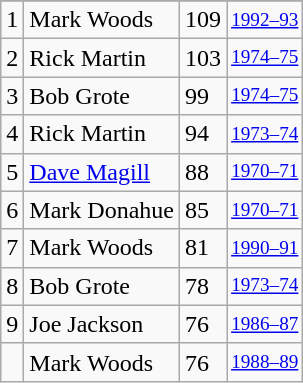<table class="wikitable">
<tr>
</tr>
<tr>
<td>1</td>
<td>Mark Woods</td>
<td>109</td>
<td style="font-size:80%;"><a href='#'>1992–93</a></td>
</tr>
<tr>
<td>2</td>
<td>Rick Martin</td>
<td>103</td>
<td style="font-size:80%;"><a href='#'>1974–75</a></td>
</tr>
<tr>
<td>3</td>
<td>Bob Grote</td>
<td>99</td>
<td style="font-size:80%;"><a href='#'>1974–75</a></td>
</tr>
<tr>
<td>4</td>
<td>Rick Martin</td>
<td>94</td>
<td style="font-size:80%;"><a href='#'>1973–74</a></td>
</tr>
<tr>
<td>5</td>
<td><a href='#'>Dave Magill</a></td>
<td>88</td>
<td style="font-size:80%;"><a href='#'>1970–71</a></td>
</tr>
<tr>
<td>6</td>
<td>Mark Donahue</td>
<td>85</td>
<td style="font-size:80%;"><a href='#'>1970–71</a></td>
</tr>
<tr>
<td>7</td>
<td>Mark Woods</td>
<td>81</td>
<td style="font-size:80%;"><a href='#'>1990–91</a></td>
</tr>
<tr>
<td>8</td>
<td>Bob Grote</td>
<td>78</td>
<td style="font-size:80%;"><a href='#'>1973–74</a></td>
</tr>
<tr>
<td>9</td>
<td>Joe Jackson</td>
<td>76</td>
<td style="font-size:80%;"><a href='#'>1986–87</a></td>
</tr>
<tr>
<td></td>
<td>Mark Woods</td>
<td>76</td>
<td style="font-size:80%;"><a href='#'>1988–89</a></td>
</tr>
</table>
